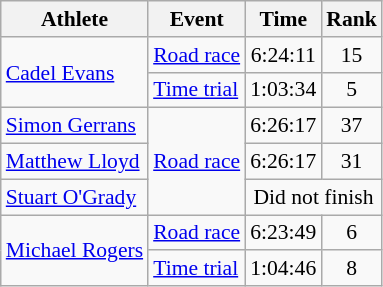<table class=wikitable style="font-size:90%">
<tr>
<th>Athlete</th>
<th>Event</th>
<th>Time</th>
<th>Rank</th>
</tr>
<tr align=center>
<td align=left rowspan=2><a href='#'>Cadel Evans</a></td>
<td align=left><a href='#'>Road race</a></td>
<td>6:24:11</td>
<td>15</td>
</tr>
<tr align=center>
<td align=left><a href='#'>Time trial</a></td>
<td>1:03:34</td>
<td>5</td>
</tr>
<tr align=center>
<td align=left><a href='#'>Simon Gerrans</a></td>
<td align=left rowspan=3><a href='#'>Road race</a></td>
<td>6:26:17</td>
<td>37</td>
</tr>
<tr align=center>
<td align=left><a href='#'>Matthew Lloyd</a></td>
<td>6:26:17</td>
<td>31</td>
</tr>
<tr align=center>
<td align=left><a href='#'>Stuart O'Grady</a></td>
<td colspan=2>Did not finish</td>
</tr>
<tr align=center>
<td style="text-align:left;" rowspan="2"><a href='#'>Michael Rogers</a></td>
<td align=left><a href='#'>Road race</a></td>
<td>6:23:49</td>
<td>6</td>
</tr>
<tr align=center>
<td align=left><a href='#'>Time trial</a></td>
<td>1:04:46</td>
<td>8</td>
</tr>
</table>
